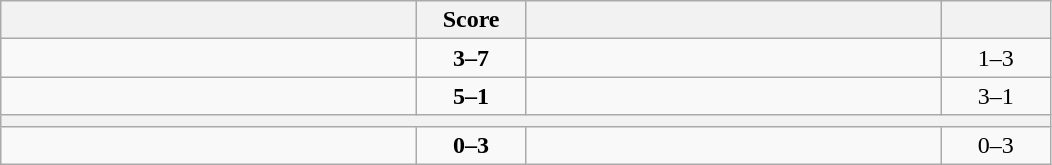<table class="wikitable" style="text-align: center; ">
<tr>
<th align="right" width="270"></th>
<th width="65">Score</th>
<th align="left" width="270"></th>
<th width="65"></th>
</tr>
<tr>
<td align="left"></td>
<td><strong>3–7</strong></td>
<td align="left"><strong></strong></td>
<td>1–3 <strong></strong></td>
</tr>
<tr>
<td align="left"><strong></strong></td>
<td><strong>5–1</strong></td>
<td align="left"></td>
<td>3–1 <strong></strong></td>
</tr>
<tr>
<th colspan="4"></th>
</tr>
<tr>
<td align="left"></td>
<td><strong>0–3</strong></td>
<td align="left"><strong></strong></td>
<td>0–3 <strong></strong></td>
</tr>
</table>
